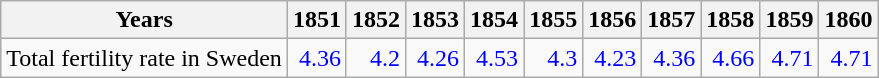<table class="wikitable " style="text-align:right">
<tr>
<th>Years</th>
<th>1851</th>
<th>1852</th>
<th>1853</th>
<th>1854</th>
<th>1855</th>
<th>1856</th>
<th>1857</th>
<th>1858</th>
<th>1859</th>
<th>1860</th>
</tr>
<tr>
<td style="text-align:left;">Total fertility rate in Sweden</td>
<td style="text-align:right; color:blue;">4.36</td>
<td style="text-align:right; color:blue;">4.2</td>
<td style="text-align:right; color:blue;">4.26</td>
<td style="text-align:right; color:blue;">4.53</td>
<td style="text-align:right; color:blue;">4.3</td>
<td style="text-align:right; color:blue;">4.23</td>
<td style="text-align:right; color:blue;">4.36</td>
<td style="text-align:right; color:blue;">4.66</td>
<td style="text-align:right; color:blue;">4.71</td>
<td style="text-align:right; color:blue;">4.71</td>
</tr>
</table>
